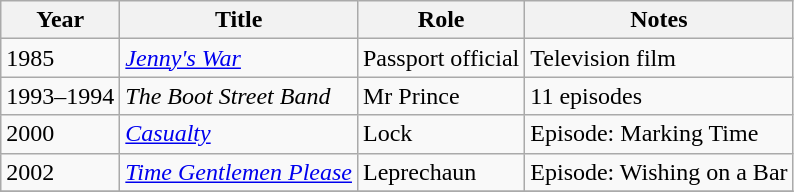<table class="wikitable">
<tr>
<th>Year</th>
<th>Title</th>
<th>Role</th>
<th>Notes</th>
</tr>
<tr>
<td>1985</td>
<td><em><a href='#'>Jenny's War</a></em></td>
<td>Passport official</td>
<td>Television film</td>
</tr>
<tr>
<td>1993–1994</td>
<td><em>The Boot Street Band</em></td>
<td>Mr Prince</td>
<td>11 episodes</td>
</tr>
<tr>
<td>2000</td>
<td><em><a href='#'>Casualty</a></em></td>
<td>Lock</td>
<td>Episode: Marking Time</td>
</tr>
<tr>
<td>2002</td>
<td><em><a href='#'>Time Gentlemen Please</a></em></td>
<td>Leprechaun</td>
<td>Episode: Wishing on a Bar</td>
</tr>
<tr>
</tr>
</table>
